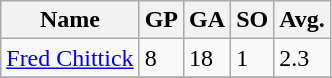<table class="wikitable">
<tr>
<th>Name</th>
<th>GP</th>
<th>GA</th>
<th>SO</th>
<th>Avg.</th>
</tr>
<tr>
<td><a href='#'>Fred Chittick</a></td>
<td>8</td>
<td>18</td>
<td>1</td>
<td>2.3</td>
</tr>
<tr>
</tr>
</table>
